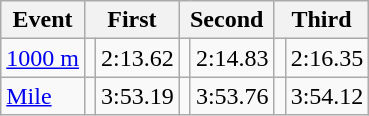<table class=wikitable>
<tr>
<th>Event</th>
<th colspan=2>First</th>
<th colspan=2>Second</th>
<th colspan=2>Third</th>
</tr>
<tr>
<td><a href='#'>1000&nbsp;m</a></td>
<td></td>
<td>2:13.62   </td>
<td></td>
<td>2:14.83</td>
<td></td>
<td>2:16.35</td>
</tr>
<tr>
<td><a href='#'>Mile</a></td>
<td></td>
<td>3:53.19</td>
<td></td>
<td>3:53.76</td>
<td></td>
<td>3:54.12</td>
</tr>
</table>
